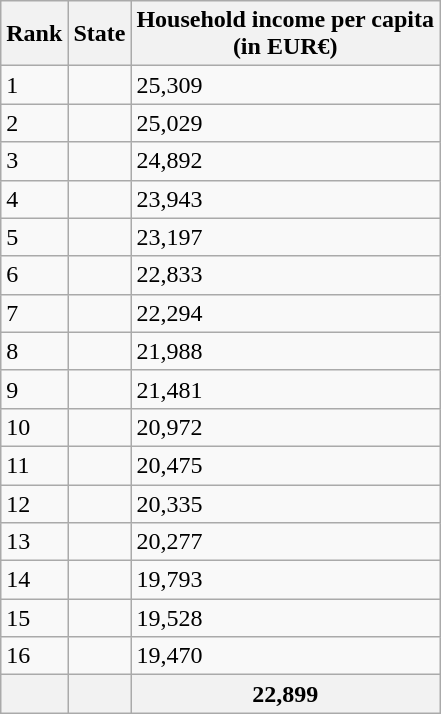<table class="wikitable sortable">
<tr>
<th>Rank</th>
<th>State</th>
<th>Household income per capita<br>(in EUR€)</th>
</tr>
<tr>
<td>1</td>
<td></td>
<td>25,309</td>
</tr>
<tr>
<td>2</td>
<td></td>
<td>25,029</td>
</tr>
<tr>
<td>3</td>
<td></td>
<td>24,892</td>
</tr>
<tr>
<td>4</td>
<td></td>
<td>23,943</td>
</tr>
<tr>
<td>5</td>
<td></td>
<td>23,197</td>
</tr>
<tr>
<td>6</td>
<td></td>
<td>22,833</td>
</tr>
<tr>
<td>7</td>
<td></td>
<td>22,294</td>
</tr>
<tr>
<td>8</td>
<td></td>
<td>21,988</td>
</tr>
<tr>
<td>9</td>
<td></td>
<td>21,481</td>
</tr>
<tr>
<td>10</td>
<td></td>
<td>20,972</td>
</tr>
<tr>
<td>11</td>
<td></td>
<td>20,475</td>
</tr>
<tr>
<td>12</td>
<td></td>
<td>20,335</td>
</tr>
<tr>
<td>13</td>
<td></td>
<td>20,277</td>
</tr>
<tr>
<td>14</td>
<td></td>
<td>19,793</td>
</tr>
<tr>
<td>15</td>
<td></td>
<td>19,528</td>
</tr>
<tr>
<td>16</td>
<td></td>
<td>19,470</td>
</tr>
<tr>
<th></th>
<th></th>
<th>22,899</th>
</tr>
</table>
